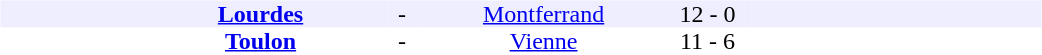<table width=700>
<tr>
<td width=700 valign=top><br><table border=0 cellspacing=0 cellpadding=0 style=font-size: 100%; border-collapse: collapse; width=100%>
<tr align=center bgcolor=#EEEEFF>
<td width=90></td>
<td width=170><strong><a href='#'>Lourdes</a></strong></td>
<td width=20>-</td>
<td width=170><a href='#'>Montferrand</a></td>
<td width=50>12 - 0</td>
<td width=200></td>
</tr>
<tr align=center bgcolor=#FFFFFF>
<td width=90></td>
<td width=170><strong><a href='#'>Toulon</a></strong></td>
<td width=20>-</td>
<td width=170><a href='#'>Vienne</a></td>
<td width=50>11 - 6</td>
<td width=200></td>
</tr>
</table>
</td>
</tr>
</table>
